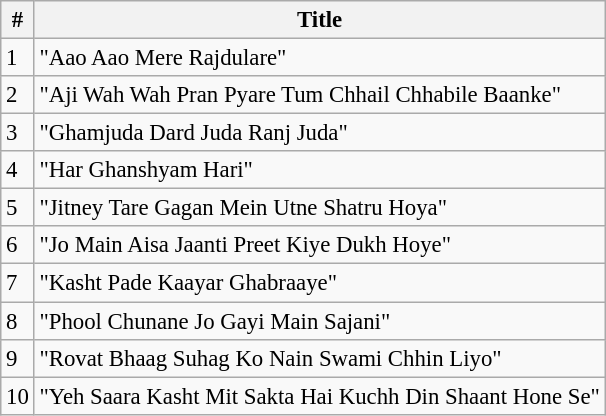<table class="wikitable" style="font-size:95%;">
<tr>
<th>#</th>
<th>Title</th>
</tr>
<tr>
<td>1</td>
<td>"Aao Aao Mere Rajdulare"</td>
</tr>
<tr>
<td>2</td>
<td>"Aji Wah Wah Pran Pyare Tum Chhail Chhabile Baanke"</td>
</tr>
<tr>
<td>3</td>
<td>"Ghamjuda Dard Juda Ranj Juda"</td>
</tr>
<tr>
<td>4</td>
<td>"Har Ghanshyam Hari"</td>
</tr>
<tr>
<td>5</td>
<td>"Jitney Tare Gagan Mein Utne Shatru Hoya"</td>
</tr>
<tr>
<td>6</td>
<td>"Jo Main Aisa Jaanti Preet Kiye Dukh Hoye"</td>
</tr>
<tr>
<td>7</td>
<td>"Kasht Pade Kaayar Ghabraaye"</td>
</tr>
<tr>
<td>8</td>
<td>"Phool Chunane Jo Gayi Main Sajani"</td>
</tr>
<tr>
<td>9</td>
<td>"Rovat Bhaag Suhag Ko Nain Swami Chhin Liyo"</td>
</tr>
<tr>
<td>10</td>
<td>"Yeh Saara Kasht Mit Sakta Hai Kuchh Din Shaant Hone Se"</td>
</tr>
</table>
